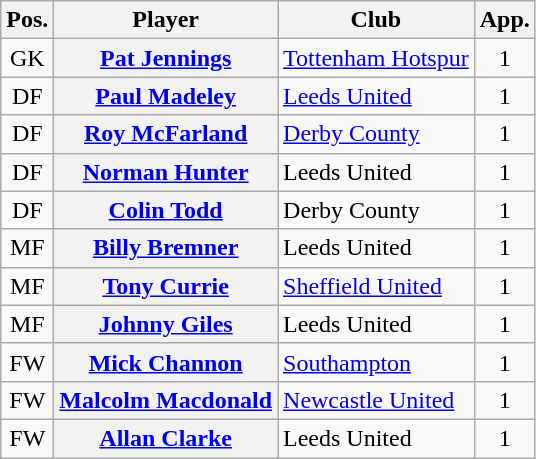<table class="wikitable plainrowheaders" style="text-align: left">
<tr>
<th scope=col>Pos.</th>
<th scope=col>Player</th>
<th scope=col>Club</th>
<th scope=col>App.</th>
</tr>
<tr>
<td style=text-align:center>GK</td>
<th scope=row><a href='#'>Pat Jennings</a></th>
<td><a href='#'>Tottenham Hotspur</a></td>
<td style=text-align:center>1</td>
</tr>
<tr>
<td style=text-align:center>DF</td>
<th scope=row><a href='#'>Paul Madeley</a></th>
<td><a href='#'>Leeds United</a></td>
<td style=text-align:center>1</td>
</tr>
<tr>
<td style=text-align:center>DF</td>
<th scope=row><a href='#'>Roy McFarland</a></th>
<td><a href='#'>Derby County</a></td>
<td style=text-align:center>1</td>
</tr>
<tr>
<td style=text-align:center>DF</td>
<th scope=row><a href='#'>Norman Hunter</a></th>
<td>Leeds United</td>
<td style=text-align:center>1</td>
</tr>
<tr>
<td style=text-align:center>DF</td>
<th scope=row><a href='#'>Colin Todd</a></th>
<td>Derby County</td>
<td style=text-align:center>1</td>
</tr>
<tr>
<td style=text-align:center>MF</td>
<th scope=row><a href='#'>Billy Bremner</a></th>
<td>Leeds United</td>
<td style=text-align:center>1</td>
</tr>
<tr>
<td style=text-align:center>MF</td>
<th scope=row><a href='#'>Tony Currie</a></th>
<td><a href='#'>Sheffield United</a></td>
<td style=text-align:center>1</td>
</tr>
<tr>
<td style=text-align:center>MF</td>
<th scope=row><a href='#'>Johnny Giles</a></th>
<td>Leeds United</td>
<td style=text-align:center>1</td>
</tr>
<tr>
<td style=text-align:center>FW</td>
<th scope=row><a href='#'>Mick Channon</a></th>
<td><a href='#'>Southampton</a></td>
<td style=text-align:center>1</td>
</tr>
<tr>
<td style=text-align:center>FW</td>
<th scope=row><a href='#'>Malcolm Macdonald</a></th>
<td><a href='#'>Newcastle United</a></td>
<td style=text-align:center>1</td>
</tr>
<tr>
<td style=text-align:center>FW</td>
<th scope=row><a href='#'>Allan Clarke</a></th>
<td>Leeds United</td>
<td style=text-align:center>1</td>
</tr>
</table>
